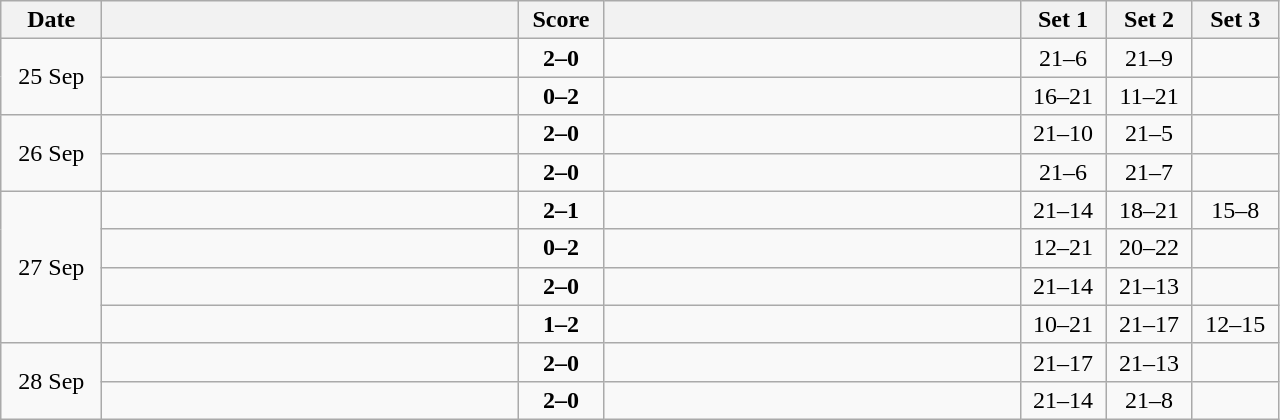<table class="wikitable" style="text-align: center;">
<tr>
<th width="60">Date</th>
<th align="right" width="270"></th>
<th width="50">Score</th>
<th align="left" width="270"></th>
<th width="50">Set 1</th>
<th width="50">Set 2</th>
<th width="50">Set 3</th>
</tr>
<tr>
<td rowspan=2>25 Sep</td>
<td align=left><strong></strong></td>
<td align=center><strong>2–0</strong></td>
<td align=left></td>
<td>21–6</td>
<td>21–9</td>
<td></td>
</tr>
<tr>
<td align=left></td>
<td align=center><strong>0–2</strong></td>
<td align=left><strong></strong></td>
<td>16–21</td>
<td>11–21</td>
<td></td>
</tr>
<tr>
<td rowspan=2>26 Sep</td>
<td align=left><strong></strong></td>
<td align=center><strong>2–0</strong></td>
<td align=left></td>
<td>21–10</td>
<td>21–5</td>
<td></td>
</tr>
<tr>
<td align=left><strong></strong></td>
<td align=center><strong>2–0</strong></td>
<td align=left></td>
<td>21–6</td>
<td>21–7</td>
<td></td>
</tr>
<tr>
<td rowspan=4>27 Sep</td>
<td align=left><strong></strong></td>
<td align=center><strong>2–1</strong></td>
<td align=left></td>
<td>21–14</td>
<td>18–21</td>
<td>15–8</td>
</tr>
<tr>
<td align=left></td>
<td align=center><strong>0–2</strong></td>
<td align=left><strong></strong></td>
<td>12–21</td>
<td>20–22</td>
<td></td>
</tr>
<tr>
<td align=left><strong></strong></td>
<td align=center><strong>2–0</strong></td>
<td align=left></td>
<td>21–14</td>
<td>21–13</td>
<td></td>
</tr>
<tr>
<td align=left></td>
<td align=center><strong>1–2</strong></td>
<td align=left><strong></strong></td>
<td>10–21</td>
<td>21–17</td>
<td>12–15</td>
</tr>
<tr>
<td rowspan=2>28 Sep</td>
<td align=left><strong></strong></td>
<td align=center><strong>2–0</strong></td>
<td align=left></td>
<td>21–17</td>
<td>21–13</td>
<td></td>
</tr>
<tr>
<td align=left><strong></strong></td>
<td align=center><strong>2–0</strong></td>
<td align=left></td>
<td>21–14</td>
<td>21–8</td>
<td></td>
</tr>
</table>
